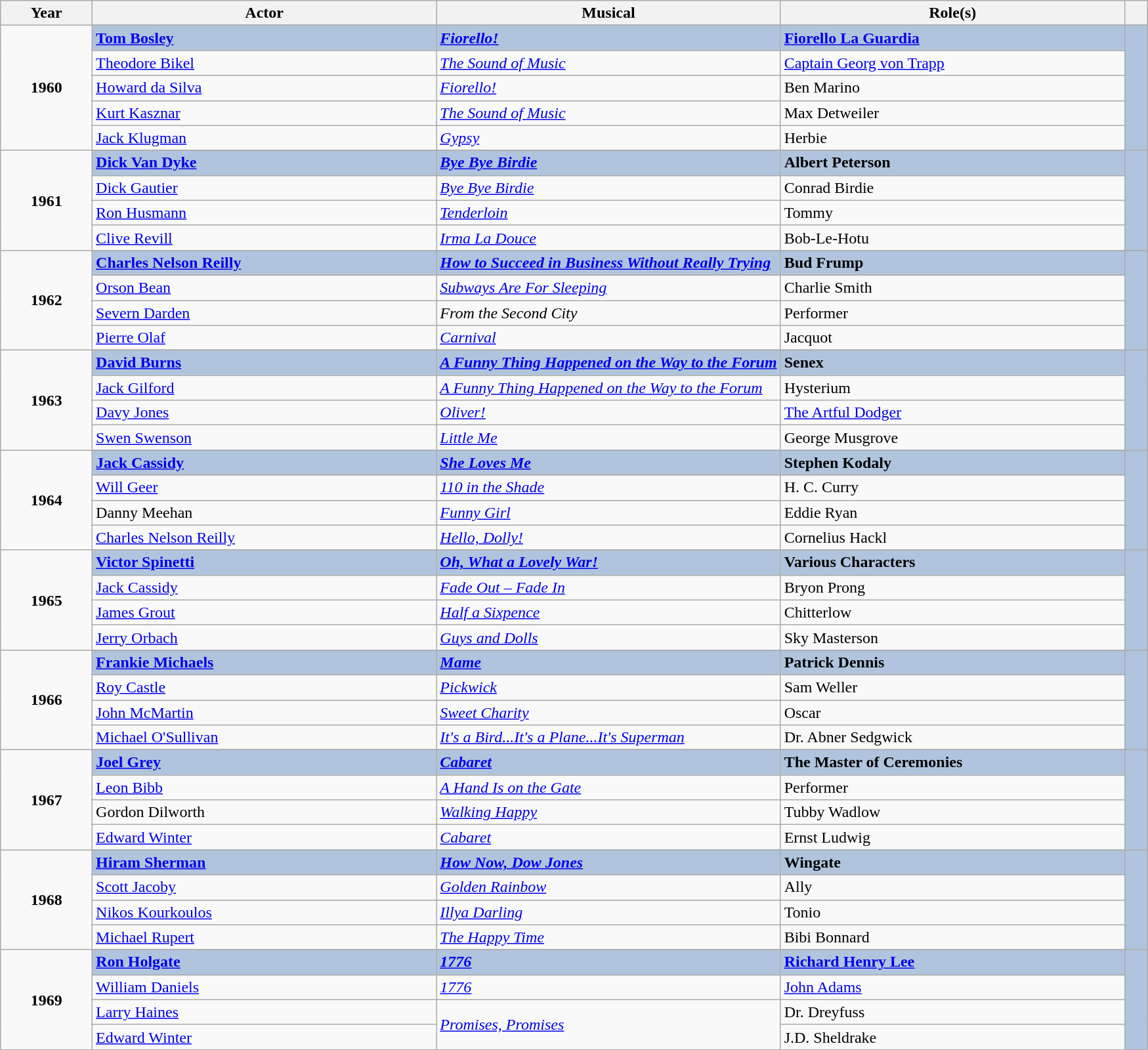<table class="wikitable sortable">
<tr>
<th scope="col" style="width:8%;">Year</th>
<th scope="col" style="width:30%;">Actor</th>
<th scope="col" style="width:30%;">Musical</th>
<th scope="col" style="width:30%;">Role(s)</th>
<th scope="col" style="width:2%;" class="unsortable"></th>
</tr>
<tr>
<td rowspan="6" align="center"><strong>1960</strong> <br> </td>
</tr>
<tr style="background:#B0C4DE">
<td><strong><a href='#'>Tom Bosley</a></strong></td>
<td><strong><em><a href='#'>Fiorello!</a></em></strong></td>
<td><strong><a href='#'>Fiorello La Guardia</a></strong></td>
<td rowspan="6" align="center"></td>
</tr>
<tr>
<td><a href='#'>Theodore Bikel</a></td>
<td><em><a href='#'>The Sound of Music</a></em></td>
<td><a href='#'>Captain Georg von Trapp</a></td>
</tr>
<tr>
<td><a href='#'>Howard da Silva</a></td>
<td><em><a href='#'>Fiorello!</a></em></td>
<td>Ben Marino</td>
</tr>
<tr>
<td><a href='#'>Kurt Kasznar</a></td>
<td><em><a href='#'>The Sound of Music</a></em></td>
<td>Max Detweiler</td>
</tr>
<tr>
<td><a href='#'>Jack Klugman</a></td>
<td><em><a href='#'>Gypsy</a></em></td>
<td>Herbie</td>
</tr>
<tr>
<td rowspan="5" align="center"><strong>1961</strong> <br> </td>
</tr>
<tr style="background:#B0C4DE">
<td><strong><a href='#'>Dick Van Dyke</a></strong></td>
<td><strong><em><a href='#'>Bye Bye Birdie</a></em></strong></td>
<td><strong>Albert Peterson</strong></td>
<td rowspan="5" align="center"></td>
</tr>
<tr>
<td><a href='#'>Dick Gautier</a></td>
<td><em><a href='#'>Bye Bye Birdie</a></em></td>
<td>Conrad Birdie</td>
</tr>
<tr>
<td><a href='#'>Ron Husmann</a></td>
<td><em><a href='#'>Tenderloin</a></em></td>
<td>Tommy</td>
</tr>
<tr>
<td><a href='#'>Clive Revill</a></td>
<td><em><a href='#'>Irma La Douce</a></em></td>
<td>Bob-Le-Hotu</td>
</tr>
<tr>
<td rowspan="5" align="center"><strong>1962</strong> <br> </td>
</tr>
<tr style="background:#B0C4DE">
<td><strong><a href='#'>Charles Nelson Reilly</a></strong></td>
<td><strong><em><a href='#'>How to Succeed in Business Without Really Trying</a></em></strong></td>
<td><strong>Bud Frump</strong></td>
<td rowspan="5" align="center"></td>
</tr>
<tr>
<td><a href='#'>Orson Bean</a></td>
<td><em><a href='#'>Subways Are For Sleeping</a></em></td>
<td>Charlie Smith</td>
</tr>
<tr>
<td><a href='#'>Severn Darden</a></td>
<td><em>From the Second City</em></td>
<td>Performer</td>
</tr>
<tr>
<td><a href='#'>Pierre Olaf</a></td>
<td><em><a href='#'>Carnival</a></em></td>
<td>Jacquot</td>
</tr>
<tr>
<td rowspan="5" align="center"><strong>1963</strong> <br> </td>
</tr>
<tr style="background:#B0C4DE">
<td><strong><a href='#'>David Burns</a></strong></td>
<td><strong><em><a href='#'>A Funny Thing Happened on the Way to the Forum</a></em></strong></td>
<td><strong>Senex</strong></td>
<td rowspan="5" align="center"></td>
</tr>
<tr>
<td><a href='#'>Jack Gilford</a></td>
<td><em><a href='#'>A Funny Thing Happened on the Way to the Forum</a></em></td>
<td>Hysterium</td>
</tr>
<tr>
<td><a href='#'>Davy Jones</a></td>
<td><em><a href='#'>Oliver!</a></em></td>
<td><a href='#'>The Artful Dodger</a></td>
</tr>
<tr>
<td><a href='#'>Swen Swenson</a></td>
<td><em><a href='#'>Little Me</a></em></td>
<td>George Musgrove</td>
</tr>
<tr>
<td rowspan="5" align="center"><strong>1964</strong> <br> </td>
</tr>
<tr style="background:#B0C4DE">
<td><strong><a href='#'>Jack Cassidy</a></strong></td>
<td><strong><em><a href='#'>She Loves Me</a></em></strong></td>
<td><strong>Stephen Kodaly</strong></td>
<td rowspan="5" align="center"></td>
</tr>
<tr>
<td><a href='#'>Will Geer</a></td>
<td><em><a href='#'>110 in the Shade</a></em></td>
<td>H. C. Curry</td>
</tr>
<tr>
<td>Danny Meehan</td>
<td><em><a href='#'>Funny Girl</a></em></td>
<td>Eddie Ryan</td>
</tr>
<tr>
<td><a href='#'>Charles Nelson Reilly</a></td>
<td><em><a href='#'>Hello, Dolly!</a></em></td>
<td>Cornelius Hackl</td>
</tr>
<tr>
<td rowspan="5" align="center"><strong>1965</strong> <br> </td>
</tr>
<tr style="background:#B0C4DE">
<td><strong><a href='#'>Victor Spinetti</a></strong></td>
<td><strong><em><a href='#'>Oh, What a Lovely War!</a></em></strong></td>
<td><strong>Various Characters</strong></td>
<td rowspan="5" align="center"></td>
</tr>
<tr>
<td><a href='#'>Jack Cassidy</a></td>
<td><em><a href='#'>Fade Out – Fade In</a></em></td>
<td>Bryon Prong</td>
</tr>
<tr>
<td><a href='#'>James Grout</a></td>
<td><em><a href='#'>Half a Sixpence</a></em></td>
<td>Chitterlow</td>
</tr>
<tr>
<td><a href='#'>Jerry Orbach</a></td>
<td><em><a href='#'>Guys and Dolls</a></em></td>
<td>Sky Masterson</td>
</tr>
<tr>
<td rowspan="5" align="center"><strong>1966</strong> <br> </td>
</tr>
<tr style="background:#B0C4DE">
<td><strong><a href='#'>Frankie Michaels</a></strong></td>
<td><strong><em><a href='#'>Mame</a></em></strong></td>
<td><strong>Patrick Dennis</strong></td>
<td rowspan="5" align="center"></td>
</tr>
<tr>
<td><a href='#'>Roy Castle</a></td>
<td><em><a href='#'>Pickwick</a></em></td>
<td>Sam Weller</td>
</tr>
<tr>
<td><a href='#'>John McMartin</a></td>
<td><em><a href='#'>Sweet Charity</a></em></td>
<td>Oscar</td>
</tr>
<tr>
<td><a href='#'>Michael O'Sullivan</a></td>
<td><em><a href='#'>It's a Bird...It's a Plane...It's Superman</a></em></td>
<td>Dr. Abner Sedgwick</td>
</tr>
<tr>
<td rowspan="5" align="center"><strong>1967</strong> <br> </td>
</tr>
<tr style="background:#B0C4DE">
<td><strong><a href='#'>Joel Grey</a></strong></td>
<td><strong><em><a href='#'>Cabaret</a></em></strong></td>
<td><strong>The Master of Ceremonies</strong></td>
<td rowspan="5" align="center"></td>
</tr>
<tr>
<td><a href='#'>Leon Bibb</a></td>
<td><em><a href='#'>A Hand Is on the Gate</a></em></td>
<td>Performer</td>
</tr>
<tr>
<td>Gordon Dilworth</td>
<td><em><a href='#'>Walking Happy</a></em></td>
<td>Tubby Wadlow</td>
</tr>
<tr>
<td><a href='#'>Edward Winter</a></td>
<td><em><a href='#'>Cabaret</a></em></td>
<td>Ernst Ludwig</td>
</tr>
<tr>
<td rowspan="5" align="center"><strong>1968</strong> <br> </td>
</tr>
<tr style="background:#B0C4DE">
<td><strong><a href='#'>Hiram Sherman</a></strong></td>
<td><strong><em><a href='#'>How Now, Dow Jones</a></em></strong></td>
<td><strong>Wingate</strong></td>
<td rowspan="5" align="center"></td>
</tr>
<tr>
<td><a href='#'>Scott Jacoby</a></td>
<td><em><a href='#'>Golden Rainbow</a></em></td>
<td>Ally</td>
</tr>
<tr>
<td><a href='#'>Nikos Kourkoulos</a></td>
<td><em><a href='#'>Illya Darling</a></em></td>
<td>Tonio</td>
</tr>
<tr>
<td><a href='#'>Michael Rupert</a></td>
<td><em><a href='#'>The Happy Time</a></em></td>
<td>Bibi Bonnard</td>
</tr>
<tr>
<td rowspan="5" align="center"><strong>1969</strong> <br> </td>
</tr>
<tr style="background:#B0C4DE">
<td><strong><a href='#'>Ron Holgate</a></strong></td>
<td><strong><em><a href='#'>1776</a></em></strong></td>
<td><strong><a href='#'>Richard Henry Lee</a></strong></td>
<td rowspan="5" align="center"></td>
</tr>
<tr>
<td><a href='#'>William Daniels</a> </td>
<td><em><a href='#'>1776</a></em></td>
<td><a href='#'>John Adams</a></td>
</tr>
<tr>
<td><a href='#'>Larry Haines</a></td>
<td rowspan="2"><em><a href='#'>Promises, Promises</a></em></td>
<td>Dr. Dreyfuss</td>
</tr>
<tr>
<td><a href='#'>Edward Winter</a></td>
<td>J.D. Sheldrake</td>
</tr>
</table>
